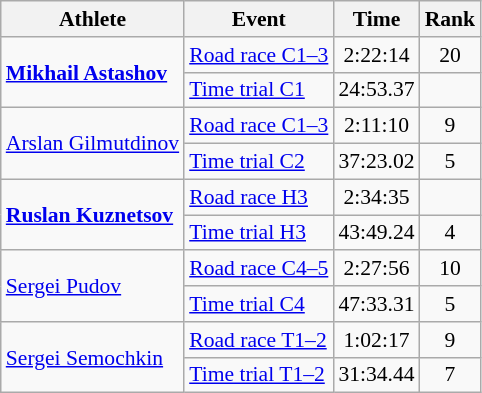<table class="wikitable" style="text-align:center; font-size:90%">
<tr>
<th>Athlete</th>
<th>Event</th>
<th>Time</th>
<th>Rank</th>
</tr>
<tr>
<td rowspan=2 align=left><strong><a href='#'>Mikhail Astashov</a></strong></td>
<td align=left><a href='#'>Road race C1–3</a></td>
<td>2:22:14</td>
<td>20</td>
</tr>
<tr>
<td align=left><a href='#'>Time trial C1</a></td>
<td>24:53.37</td>
<td></td>
</tr>
<tr>
<td rowspan=2 align=left><a href='#'>Arslan Gilmutdinov</a></td>
<td align=left><a href='#'>Road race C1–3</a></td>
<td>2:11:10</td>
<td>9</td>
</tr>
<tr>
<td align=left><a href='#'>Time trial C2</a></td>
<td>37:23.02</td>
<td>5</td>
</tr>
<tr>
<td rowspan=2 align=left><strong><a href='#'>Ruslan Kuznetsov</a></strong></td>
<td align=left><a href='#'>Road race H3</a></td>
<td>2:34:35</td>
<td></td>
</tr>
<tr>
<td align=left><a href='#'>Time trial H3</a></td>
<td>43:49.24</td>
<td>4</td>
</tr>
<tr>
<td rowspan=2 align=left><a href='#'>Sergei Pudov</a></td>
<td align=left><a href='#'>Road race C4–5</a></td>
<td>2:27:56</td>
<td>10</td>
</tr>
<tr>
<td align=left><a href='#'>Time trial C4</a></td>
<td>47:33.31</td>
<td>5</td>
</tr>
<tr>
<td rowspan=2 align=left><a href='#'>Sergei Semochkin</a></td>
<td align=left><a href='#'>Road race T1–2</a></td>
<td>1:02:17</td>
<td>9</td>
</tr>
<tr>
<td align=left><a href='#'>Time trial T1–2</a></td>
<td>31:34.44</td>
<td>7</td>
</tr>
</table>
